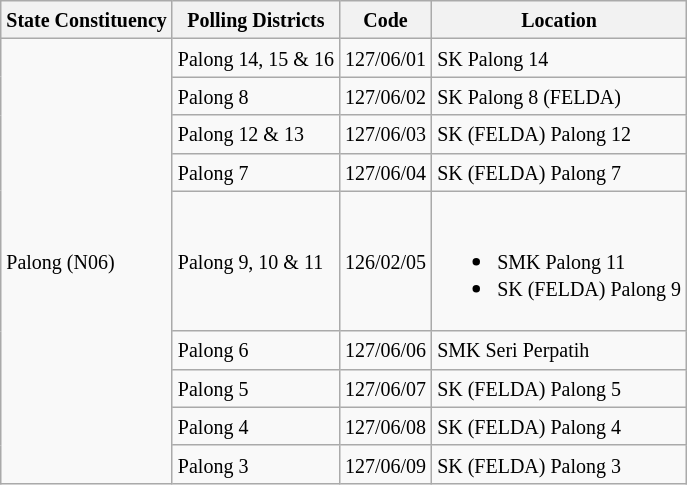<table class="wikitable sortable mw-collapsible">
<tr>
<th><small>State Constituency</small></th>
<th><small>Polling Districts</small></th>
<th><small>Code</small></th>
<th><small>Location</small></th>
</tr>
<tr>
<td rowspan="9"><small>Palong (N06)</small></td>
<td><small>Palong 14, 15 & 16</small></td>
<td><small>127/06/01</small></td>
<td><small>SK Palong 14</small></td>
</tr>
<tr>
<td><small>Palong 8</small></td>
<td><small>127/06/02</small></td>
<td><small>SK Palong 8 (FELDA)</small></td>
</tr>
<tr>
<td><small>Palong 12 & 13</small></td>
<td><small>127/06/03</small></td>
<td><small>SK (FELDA) Palong 12</small></td>
</tr>
<tr>
<td><small>Palong 7</small></td>
<td><small>127/06/04</small></td>
<td><small>SK (FELDA) Palong 7</small></td>
</tr>
<tr>
<td><small>Palong 9, 10 & 11</small></td>
<td><small>126/02/05</small></td>
<td><br><ul><li><small>SMK Palong 11</small></li><li><small>SK (FELDA) Palong 9</small></li></ul></td>
</tr>
<tr>
<td><small>Palong 6</small></td>
<td><small>127/06/06</small></td>
<td><small>SMK Seri Perpatih</small></td>
</tr>
<tr>
<td><small>Palong 5</small></td>
<td><small>127/06/07</small></td>
<td><small>SK (FELDA) Palong 5</small></td>
</tr>
<tr>
<td><small>Palong 4</small></td>
<td><small>127/06/08</small></td>
<td><small>SK (FELDA) Palong 4</small></td>
</tr>
<tr>
<td><small>Palong 3</small></td>
<td><small>127/06/09</small></td>
<td><small>SK (FELDA) Palong 3</small></td>
</tr>
</table>
